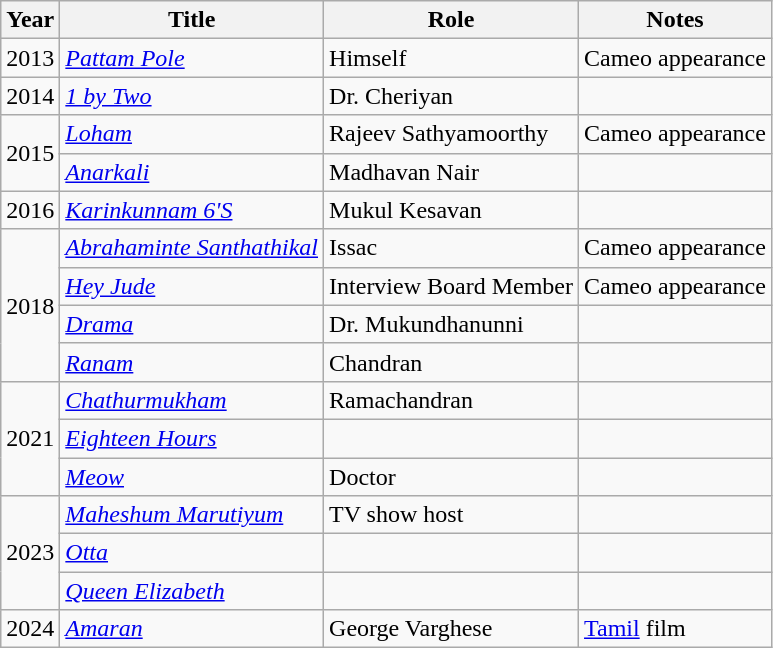<table class="wikitable sortable">
<tr>
<th>Year</th>
<th>Title</th>
<th>Role</th>
<th class="unsortable">Notes</th>
</tr>
<tr>
<td>2013</td>
<td><em><a href='#'>Pattam Pole</a></em></td>
<td>Himself</td>
<td>Cameo appearance</td>
</tr>
<tr>
<td>2014</td>
<td><em><a href='#'>1 by Two</a></em></td>
<td>Dr. Cheriyan</td>
<td></td>
</tr>
<tr>
<td rowspan=2>2015</td>
<td><em><a href='#'>Loham</a></em></td>
<td>Rajeev Sathyamoorthy</td>
<td>Cameo appearance</td>
</tr>
<tr>
<td><em><a href='#'>Anarkali</a></em></td>
<td>Madhavan Nair</td>
<td></td>
</tr>
<tr>
<td>2016</td>
<td><em><a href='#'>Karinkunnam 6'S</a></em></td>
<td>Mukul Kesavan</td>
<td></td>
</tr>
<tr>
<td rowspan=4>2018</td>
<td><em><a href='#'>Abrahaminte Santhathikal</a></em></td>
<td>Issac</td>
<td>Cameo appearance</td>
</tr>
<tr>
<td><em><a href='#'>Hey Jude</a></em></td>
<td>Interview Board Member</td>
<td>Cameo appearance</td>
</tr>
<tr>
<td><a href='#'><em>Drama</em></a></td>
<td>Dr. Mukundhanunni</td>
<td></td>
</tr>
<tr>
<td><a href='#'><em>Ranam</em></a></td>
<td>Chandran</td>
<td></td>
</tr>
<tr>
<td rowspan=3>2021</td>
<td><a href='#'><em>Chathurmukham</em></a></td>
<td>Ramachandran</td>
<td></td>
</tr>
<tr>
<td><em><a href='#'>Eighteen Hours</a></em></td>
<td></td>
<td></td>
</tr>
<tr>
<td><em><a href='#'>Meow</a></em></td>
<td>Doctor</td>
<td></td>
</tr>
<tr>
<td rowspan=3>2023</td>
<td><em><a href='#'>Maheshum Marutiyum</a></em></td>
<td>TV show host</td>
<td></td>
</tr>
<tr>
<td><em><a href='#'>Otta</a></em></td>
<td></td>
<td></td>
</tr>
<tr>
<td><em><a href='#'>Queen Elizabeth</a></em></td>
<td></td>
<td></td>
</tr>
<tr>
<td>2024</td>
<td><em><a href='#'>Amaran</a></em></td>
<td>George Varghese</td>
<td><a href='#'>Tamil</a> film</td>
</tr>
</table>
